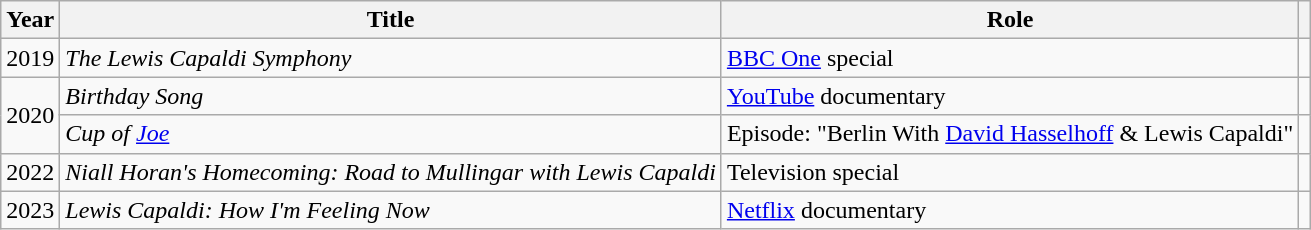<table class="wikitable">
<tr>
<th>Year</th>
<th>Title</th>
<th>Role</th>
<th></th>
</tr>
<tr>
<td>2019</td>
<td><em>The Lewis Capaldi Symphony</em></td>
<td><a href='#'>BBC One</a> special</td>
<td></td>
</tr>
<tr>
<td rowspan="2">2020</td>
<td><em>Birthday Song</em></td>
<td><a href='#'>YouTube</a> documentary</td>
<td></td>
</tr>
<tr>
<td><em>Cup of <a href='#'>Joe</a></em></td>
<td>Episode: "Berlin With <a href='#'>David Hasselhoff</a> & Lewis Capaldi"</td>
<td></td>
</tr>
<tr>
<td>2022</td>
<td><em>Niall Horan's Homecoming: Road to Mullingar with Lewis Capaldi</em></td>
<td>Television special</td>
<td></td>
</tr>
<tr>
<td>2023</td>
<td><em>Lewis Capaldi: How I'm Feeling Now</em></td>
<td><a href='#'>Netflix</a> documentary</td>
<td></td>
</tr>
</table>
